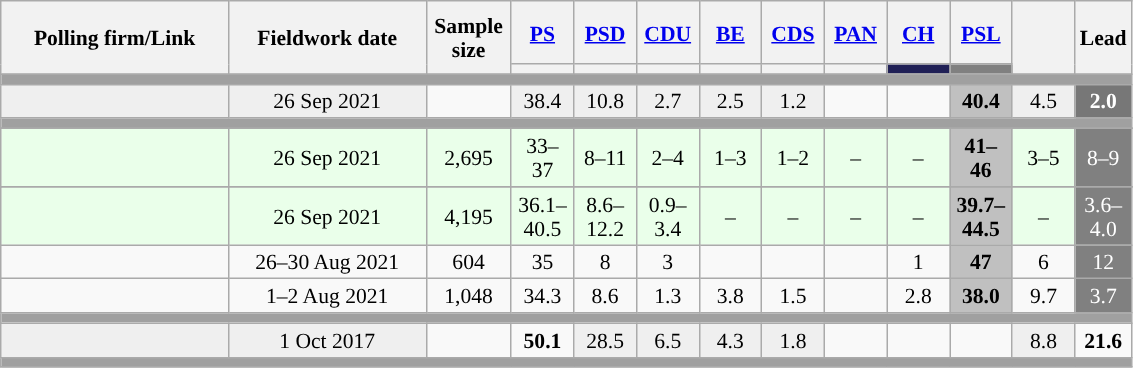<table class="wikitable sortable mw-datatable" style="text-align:center;font-size:90%;line-height:16px;">
<tr style="height:42px;">
<th style="width:145px;" rowspan="2">Polling firm/Link</th>
<th style="width:125px;" rowspan="2">Fieldwork date</th>
<th class="unsortable" style="width:50px;" rowspan="2">Sample size</th>
<th class="unsortable" style="width:35px;"><a href='#'>PS</a></th>
<th class="unsortable" style="width:35px;"><a href='#'>PSD</a></th>
<th class="unsortable" style="width:35px;"><a href='#'>CDU</a></th>
<th class="unsortable" style="width:35px;"><a href='#'>BE</a></th>
<th class="unsortable" style="width:35px;"><a href='#'>CDS</a></th>
<th class="unsortable" style="width:35px;"><a href='#'>PAN</a></th>
<th class="unsortable" style="width:35px;"><a href='#'>CH</a></th>
<th class="unsortable" style="width:35px;"><a href='#'>PSL</a></th>
<th class="unsortable" style="width:35px;" rowspan="2"></th>
<th class="unsortable" style="width:30px;" rowspan="2">Lead</th>
</tr>
<tr>
<th class="unsortable" style="color:inherit;background:"></th>
<th class="unsortable" style="color:inherit;background:"></th>
<th class="unsortable" style="color:inherit;background:"></th>
<th class="unsortable" style="color:inherit;background:"></th>
<th class="unsortable" style="color:inherit;background:"></th>
<th class="sortable" style="background:"></th>
<th class="sortable" style="background:#202056;"></th>
<th class="unsortable" style="color:inherit;background:gray;"></th>
</tr>
<tr>
<td colspan="13" style="background:#A0A0A0"></td>
</tr>
<tr>
<td style="background:#EFEFEF;"><strong></strong></td>
<td style="background:#EFEFEF;" data-sort-value="2019-10-06">26 Sep 2021</td>
<td></td>
<td style="background:#EFEFEF;">38.4<br></td>
<td style="background:#EFEFEF;">10.8<br></td>
<td style="background:#EFEFEF;">2.7<br></td>
<td style="background:#EFEFEF;">2.5<br></td>
<td style="background:#EFEFEF;">1.2<br></td>
<td></td>
<td></td>
<td style="background:#C0C0C0"><strong>40.4</strong><br></td>
<td style="background:#EFEFEF;">4.5</td>
<td style="background:#777777; color:white;"><strong>2.0</strong></td>
</tr>
<tr>
<td colspan="13" style="background:#A0A0A0"></td>
</tr>
<tr>
</tr>
<tr style="background:#EAFFEA"|>
<td></td>
<td data-sort-value="2019-10-06">26 Sep 2021</td>
<td>2,695</td>
<td>33–37<br></td>
<td>8–11<br></td>
<td>2–4<br></td>
<td>1–3<br></td>
<td>1–2<br></td>
<td>–</td>
<td>–</td>
<td style="background:#C0C0C0"><strong>41–46</strong><br></td>
<td>3–5</td>
<td style="background:gray; color:white;">8–9</td>
</tr>
<tr>
</tr>
<tr style="background:#EAFFEA"|>
<td></td>
<td data-sort-value="2019-10-06">26 Sep 2021</td>
<td>4,195</td>
<td>36.1–<br>40.5<br></td>
<td>8.6–<br>12.2<br></td>
<td>0.9–<br>3.4<br></td>
<td>–</td>
<td>–</td>
<td>–</td>
<td>–</td>
<td style="background:#C0C0C0"><strong>39.7–<br>44.5</strong><br></td>
<td>–</td>
<td style="background:gray; color:white;">3.6–<br>4.0</td>
</tr>
<tr>
<td align="center"></td>
<td align="center">26–30 Aug 2021</td>
<td>604</td>
<td align="center">35</td>
<td align="center">8</td>
<td align="center">3</td>
<td></td>
<td></td>
<td></td>
<td align="center">1</td>
<td style="background:#C0C0C0"><strong>47</strong></td>
<td align="center">6</td>
<td style="background:gray; color:white;">12</td>
</tr>
<tr>
<td align="center"><br></td>
<td align="center">1–2 Aug 2021</td>
<td>1,048</td>
<td align="center">34.3<br></td>
<td align="center">8.6<br></td>
<td align="center">1.3<br></td>
<td align="center">3.8<br></td>
<td align="center">1.5<br></td>
<td></td>
<td align="center">2.8<br></td>
<td style="background:#C0C0C0"><strong>38.0</strong><br></td>
<td align="center">9.7<br></td>
<td style="background:gray; color:white;">3.7</td>
</tr>
<tr>
<td colspan="17" style="background:#A0A0A0"></td>
</tr>
<tr>
<td style="background:#EFEFEF;"><strong></strong></td>
<td style="background:#EFEFEF;" data-sort-value="2019-10-06">1 Oct 2017</td>
<td></td>
<td><strong>50.1</strong><br></td>
<td style="background:#EFEFEF;">28.5<br></td>
<td style="background:#EFEFEF;">6.5<br></td>
<td style="background:#EFEFEF;">4.3<br></td>
<td style="background:#EFEFEF;">1.8<br></td>
<td></td>
<td></td>
<td></td>
<td style="background:#EFEFEF;">8.8<br></td>
<td style="background:"><strong>21.6</strong></td>
</tr>
<tr>
<td colspan="17" style="background:#A0A0A0"></td>
</tr>
</table>
